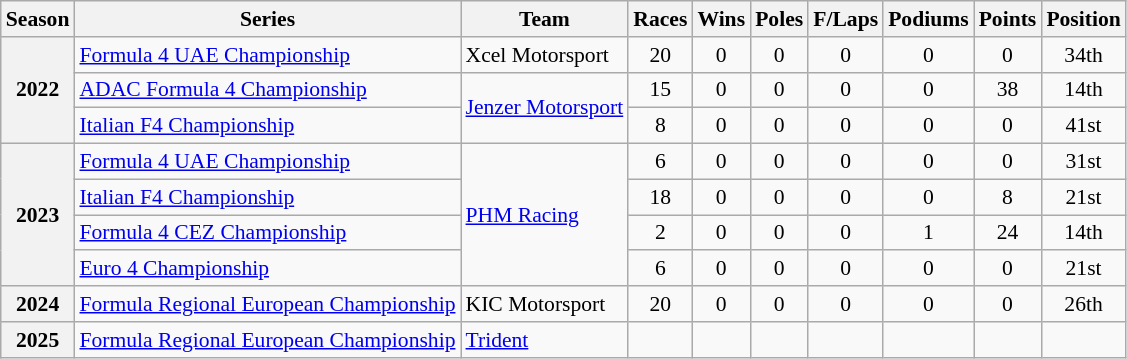<table class="wikitable" style="font-size: 90%; text-align:center">
<tr>
<th>Season</th>
<th>Series</th>
<th>Team</th>
<th>Races</th>
<th>Wins</th>
<th>Poles</th>
<th>F/Laps</th>
<th>Podiums</th>
<th>Points</th>
<th>Position</th>
</tr>
<tr>
<th rowspan="3">2022</th>
<td align="left"><a href='#'>Formula 4 UAE Championship</a></td>
<td align="left">Xcel Motorsport</td>
<td>20</td>
<td>0</td>
<td>0</td>
<td>0</td>
<td>0</td>
<td>0</td>
<td>34th</td>
</tr>
<tr>
<td align="left"><a href='#'>ADAC Formula 4 Championship</a></td>
<td rowspan="2" align="left" nowrap><a href='#'>Jenzer Motorsport</a></td>
<td>15</td>
<td>0</td>
<td>0</td>
<td>0</td>
<td>0</td>
<td>38</td>
<td>14th</td>
</tr>
<tr>
<td align="left"><a href='#'>Italian F4 Championship</a></td>
<td>8</td>
<td>0</td>
<td>0</td>
<td>0</td>
<td>0</td>
<td>0</td>
<td>41st</td>
</tr>
<tr>
<th rowspan="4">2023</th>
<td align=left><a href='#'>Formula 4 UAE Championship</a></td>
<td rowspan="4" align="left"><a href='#'>PHM Racing</a></td>
<td>6</td>
<td>0</td>
<td>0</td>
<td>0</td>
<td>0</td>
<td>0</td>
<td>31st</td>
</tr>
<tr>
<td align=left><a href='#'>Italian F4 Championship</a></td>
<td>18</td>
<td>0</td>
<td>0</td>
<td>0</td>
<td>0</td>
<td>8</td>
<td>21st</td>
</tr>
<tr>
<td align=left><a href='#'>Formula 4 CEZ Championship</a></td>
<td>2</td>
<td>0</td>
<td>0</td>
<td>0</td>
<td>1</td>
<td>24</td>
<td>14th</td>
</tr>
<tr>
<td align=left><a href='#'>Euro 4 Championship</a></td>
<td>6</td>
<td>0</td>
<td>0</td>
<td>0</td>
<td>0</td>
<td>0</td>
<td>21st</td>
</tr>
<tr>
<th>2024</th>
<td align=left><a href='#'>Formula Regional European Championship</a></td>
<td align=left>KIC Motorsport</td>
<td>20</td>
<td>0</td>
<td>0</td>
<td>0</td>
<td>0</td>
<td>0</td>
<td>26th</td>
</tr>
<tr>
<th>2025</th>
<td align=left nowrap><a href='#'>Formula Regional European Championship</a></td>
<td align=left><a href='#'>Trident</a></td>
<td></td>
<td></td>
<td></td>
<td></td>
<td></td>
<td></td>
<td></td>
</tr>
</table>
